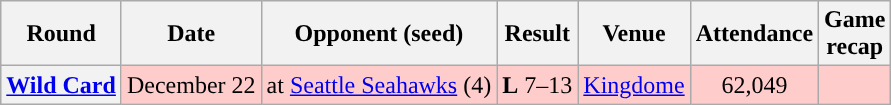<table class="wikitable" style="text-align:center">
<tr>
<th>Round</th>
<th>Date</th>
<th>Opponent (seed)</th>
<th>Result</th>
<th>Venue</th>
<th>Attendance</th>
<th>Game<br>recap</th>
</tr>
<tr style="background:#fcc">
<th><a href='#'>Wild Card</a></th>
<td>December 22</td>
<td>at <a href='#'>Seattle Seahawks</a> (4)</td>
<td><strong>L</strong> 7–13</td>
<td><a href='#'>Kingdome</a></td>
<td>62,049</td>
<td></td>
</tr>
</table>
